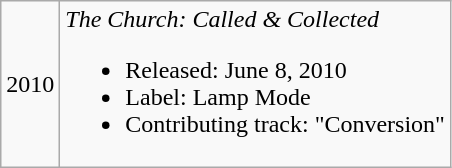<table class="wikitable">
<tr>
<td>2010</td>
<td><em>The Church: Called & Collected</em><br><ul><li>Released: June 8, 2010</li><li>Label: Lamp Mode</li><li>Contributing track: "Conversion"</li></ul></td>
</tr>
</table>
